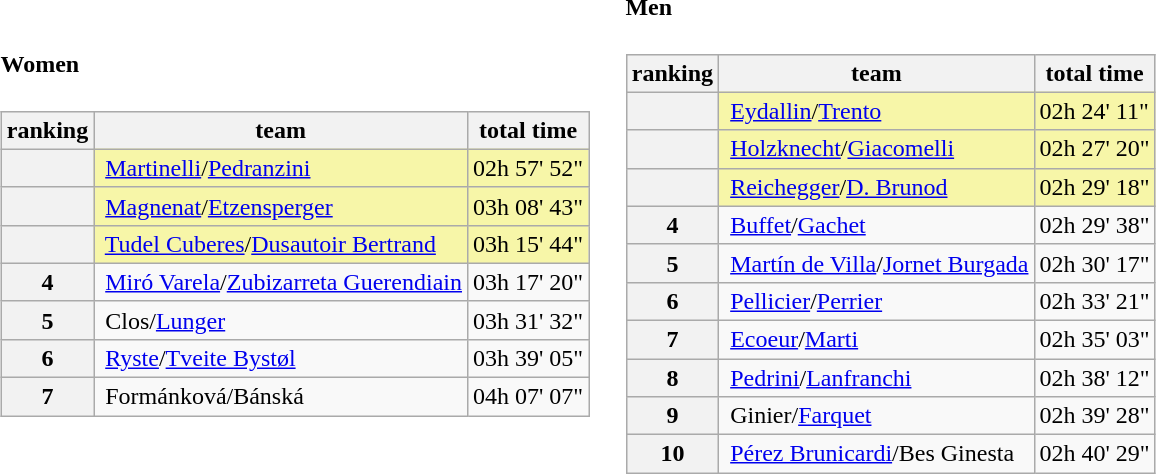<table>
<tr>
<td><br><h4>Women</h4><table class="wikitable">
<tr>
<th>ranking</th>
<th>team</th>
<th>total time</th>
</tr>
<tr>
<th bgcolor="gold"></th>
<td bgcolor="#F7F6A8"> <a href='#'>Martinelli</a>/<a href='#'>Pedranzini</a></td>
<td bgcolor="#F7F6A8">02h 57' 52"</td>
</tr>
<tr>
<th bgcolor="silver"></th>
<td bgcolor="#F7F6A8"> <a href='#'>Magnenat</a>/<a href='#'>Etzensperger</a></td>
<td bgcolor="#F7F6A8">03h 08' 43"</td>
</tr>
<tr>
<th bgcolor="#cc9966"></th>
<td bgcolor="#F7F6A8"> <a href='#'>Tudel Cuberes</a>/<a href='#'>Dusautoir Bertrand</a></td>
<td bgcolor="#F7F6A8">03h 15' 44"</td>
</tr>
<tr>
<th>4</th>
<td> <a href='#'>Miró Varela</a>/<a href='#'>Zubizarreta Guerendiain</a></td>
<td>03h 17' 20"</td>
</tr>
<tr>
<th>5</th>
<td> Clos/<a href='#'>Lunger</a></td>
<td>03h 31' 32"</td>
</tr>
<tr>
<th>6</th>
<td> <a href='#'>Ryste</a>/<a href='#'>Tveite Bystøl</a></td>
<td>03h 39' 05"</td>
</tr>
<tr>
<th>7</th>
<td> Formánková/Bánská</td>
<td>04h 07' 07"</td>
</tr>
</table>
</td>
<td></td>
<td><br><h4>Men</h4><table class="wikitable">
<tr>
<th>ranking</th>
<th>team</th>
<th>total time</th>
</tr>
<tr>
<th bgcolor="gold"></th>
<td bgcolor="#F7F6A8"> <a href='#'>Eydallin</a>/<a href='#'>Trento</a></td>
<td bgcolor="#F7F6A8">02h 24' 11"</td>
</tr>
<tr>
<th bgcolor="silver"></th>
<td bgcolor="#F7F6A8"> <a href='#'>Holzknecht</a>/<a href='#'>Giacomelli</a></td>
<td bgcolor="#F7F6A8">02h 27' 20"</td>
</tr>
<tr>
<th bgcolor="#cc9966"></th>
<td bgcolor="#F7F6A8"> <a href='#'>Reichegger</a>/<a href='#'>D. Brunod</a></td>
<td bgcolor="#F7F6A8">02h 29' 18"</td>
</tr>
<tr>
<th>4</th>
<td> <a href='#'>Buffet</a>/<a href='#'>Gachet</a></td>
<td>02h 29' 38"</td>
</tr>
<tr>
<th>5</th>
<td> <a href='#'>Martín de Villa</a>/<a href='#'>Jornet Burgada</a></td>
<td>02h 30' 17"</td>
</tr>
<tr>
<th>6</th>
<td> <a href='#'>Pellicier</a>/<a href='#'>Perrier</a></td>
<td>02h 33' 21"</td>
</tr>
<tr>
<th>7</th>
<td> <a href='#'>Ecoeur</a>/<a href='#'>Marti</a></td>
<td>02h 35' 03"</td>
</tr>
<tr>
<th>8</th>
<td> <a href='#'>Pedrini</a>/<a href='#'>Lanfranchi</a></td>
<td>02h 38' 12"</td>
</tr>
<tr>
<th>9</th>
<td> Ginier/<a href='#'>Farquet</a></td>
<td>02h 39' 28"</td>
</tr>
<tr>
<th>10</th>
<td> <a href='#'>Pérez Brunicardi</a>/Bes Ginesta</td>
<td>02h 40' 29"</td>
</tr>
</table>
</td>
</tr>
</table>
